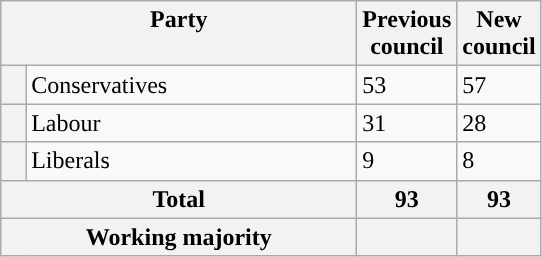<table class="wikitable">
<tr>
<th valign=top colspan="2" style="width: 230px">Party</th>
<th valign=top style="width: 30px">Previous council</th>
<th valign=top style="width: 30px">New council</th>
</tr>
<tr>
<th style="background-color: "></th>
<td>Conservatives</td>
<td>53</td>
<td>57</td>
</tr>
<tr>
<th style="background-color: "></th>
<td>Labour</td>
<td>31</td>
<td>28</td>
</tr>
<tr>
<th style="background-color: "></th>
<td>Liberals</td>
<td>9</td>
<td>8</td>
</tr>
<tr>
<th colspan=2>Total</th>
<th style="text-align: center">93</th>
<th colspan=3>93</th>
</tr>
<tr>
<th colspan=2>Working majority</th>
<th></th>
<th></th>
</tr>
</table>
